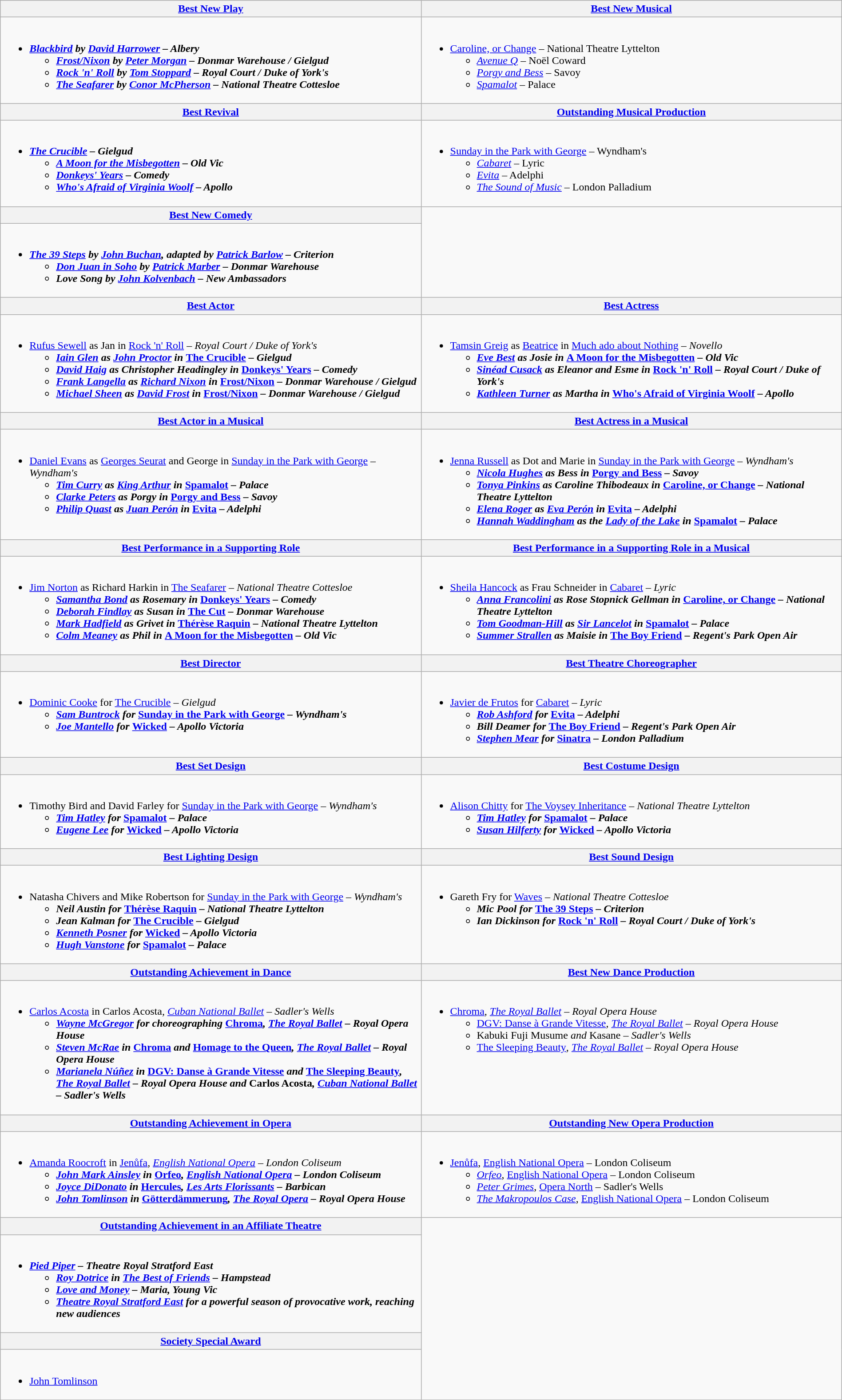<table class=wikitable width="100%">
<tr>
<th width="50%"><a href='#'>Best New Play</a></th>
<th width="50%"><a href='#'>Best New Musical</a></th>
</tr>
<tr>
<td valign="top"><br><ul><li><strong><em><a href='#'>Blackbird</a><em> by <a href='#'>David Harrower</a> – Albery<strong><ul><li></em><a href='#'>Frost/Nixon</a><em> by <a href='#'>Peter Morgan</a> – Donmar Warehouse / Gielgud</li><li></em><a href='#'>Rock 'n' Roll</a><em> by <a href='#'>Tom Stoppard</a> – Royal Court / Duke of York's</li><li></em><a href='#'>The Seafarer</a><em> by <a href='#'>Conor McPherson</a> – National Theatre Cottesloe</li></ul></li></ul></td>
<td valign="top"><br><ul><li></em></strong><a href='#'>Caroline, or Change</a></em> – National Theatre Lyttelton</strong><ul><li><em><a href='#'>Avenue Q</a></em> – Noël Coward</li><li><em><a href='#'>Porgy and Bess</a></em> – Savoy</li><li><em><a href='#'>Spamalot</a></em> – Palace</li></ul></li></ul></td>
</tr>
<tr>
<th width="50%"><a href='#'>Best Revival</a></th>
<th width="50%"><a href='#'>Outstanding Musical Production</a></th>
</tr>
<tr>
<td valign="top"><br><ul><li><strong><em><a href='#'>The Crucible</a><em> – Gielgud<strong><ul><li></em><a href='#'>A Moon for the Misbegotten</a><em> – Old Vic</li><li></em><a href='#'>Donkeys' Years</a><em> – Comedy</li><li></em><a href='#'>Who's Afraid of Virginia Woolf</a><em> – Apollo</li></ul></li></ul></td>
<td valign="top"><br><ul><li></em></strong><a href='#'>Sunday in the Park with George</a></em> – Wyndham's</strong><ul><li><em><a href='#'>Cabaret</a></em> – Lyric</li><li><em><a href='#'>Evita</a></em> – Adelphi</li><li><em><a href='#'>The Sound of Music</a></em> – London Palladium</li></ul></li></ul></td>
</tr>
<tr>
<th colspan=1><a href='#'>Best New Comedy</a></th>
</tr>
<tr>
<td><br><ul><li><strong><em><a href='#'>The 39 Steps</a><em> by <a href='#'>John Buchan</a>, adapted by <a href='#'>Patrick Barlow</a> – Criterion<strong><ul><li></em><a href='#'>Don Juan in Soho</a><em> by <a href='#'>Patrick Marber</a> – Donmar Warehouse</li><li></em>Love Song<em> by <a href='#'>John Kolvenbach</a> – New Ambassadors</li></ul></li></ul></td>
</tr>
<tr>
<th width="50%"><a href='#'>Best Actor</a></th>
<th width="50%"><a href='#'>Best Actress</a></th>
</tr>
<tr>
<td valign="top"><br><ul><li></strong><a href='#'>Rufus Sewell</a> as Jan in </em><a href='#'>Rock 'n' Roll</a><em> – Royal Court / Duke of York's<strong><ul><li><a href='#'>Iain Glen</a> as <a href='#'>John Proctor</a> in </em><a href='#'>The Crucible</a><em> – Gielgud</li><li><a href='#'>David Haig</a> as Christopher Headingley in </em><a href='#'>Donkeys' Years</a><em> – Comedy</li><li><a href='#'>Frank Langella</a> as <a href='#'>Richard Nixon</a> in </em><a href='#'>Frost/Nixon</a><em> – Donmar Warehouse / Gielgud</li><li><a href='#'>Michael Sheen</a> as <a href='#'>David Frost</a> in </em><a href='#'>Frost/Nixon</a><em> – Donmar Warehouse / Gielgud</li></ul></li></ul></td>
<td valign="top"><br><ul><li></strong><a href='#'>Tamsin Greig</a> as <a href='#'>Beatrice</a> in </em><a href='#'>Much ado about Nothing</a><em> – Novello<strong><ul><li><a href='#'>Eve Best</a> as Josie in </em><a href='#'>A Moon for the Misbegotten</a><em> – Old Vic</li><li><a href='#'>Sinéad Cusack</a> as Eleanor and Esme in </em><a href='#'>Rock 'n' Roll</a><em> – Royal Court / Duke of York's</li><li><a href='#'>Kathleen Turner</a> as Martha in </em><a href='#'>Who's Afraid of Virginia Woolf</a><em> – Apollo</li></ul></li></ul></td>
</tr>
<tr>
<th width="50%"><a href='#'>Best Actor in a Musical</a></th>
<th width="50%"><a href='#'>Best Actress in a Musical</a></th>
</tr>
<tr>
<td valign="top"><br><ul><li></strong><a href='#'>Daniel Evans</a> as <a href='#'>Georges Seurat</a> and George in </em><a href='#'>Sunday in the Park with George</a><em> – Wyndham's<strong><ul><li><a href='#'>Tim Curry</a> as <a href='#'>King Arthur</a> in </em><a href='#'>Spamalot</a><em> – Palace</li><li><a href='#'>Clarke Peters</a> as Porgy in </em><a href='#'>Porgy and Bess</a><em> – Savoy</li><li><a href='#'>Philip Quast</a> as <a href='#'>Juan Perón</a> in </em><a href='#'>Evita</a><em> – Adelphi</li></ul></li></ul></td>
<td valign="top"><br><ul><li></strong><a href='#'>Jenna Russell</a> as Dot and Marie in </em><a href='#'>Sunday in the Park with George</a><em> – Wyndham's<strong><ul><li><a href='#'>Nicola Hughes</a> as Bess in </em><a href='#'>Porgy and Bess</a><em> – Savoy</li><li><a href='#'>Tonya Pinkins</a> as Caroline Thibodeaux in </em><a href='#'>Caroline, or Change</a><em> – National Theatre Lyttelton</li><li><a href='#'>Elena Roger</a> as <a href='#'>Eva Perón</a> in </em><a href='#'>Evita</a><em> – Adelphi</li><li><a href='#'>Hannah Waddingham</a> as the <a href='#'>Lady of the Lake</a> in </em><a href='#'>Spamalot</a><em> – Palace</li></ul></li></ul></td>
</tr>
<tr>
<th width="50%"><a href='#'>Best Performance in a Supporting Role</a></th>
<th width="50%"><a href='#'>Best Performance in a Supporting Role in a Musical</a></th>
</tr>
<tr>
<td valign="top"><br><ul><li></strong><a href='#'>Jim Norton</a> as Richard Harkin in </em><a href='#'>The Seafarer</a><em> – National Theatre Cottesloe<strong><ul><li><a href='#'>Samantha Bond</a> as Rosemary in </em><a href='#'>Donkeys' Years</a><em> – Comedy</li><li><a href='#'>Deborah Findlay</a> as Susan in </em><a href='#'>The Cut</a><em> – Donmar Warehouse</li><li><a href='#'>Mark Hadfield</a> as Grivet in </em><a href='#'>Thérèse Raquin</a><em> – National Theatre Lyttelton</li><li><a href='#'>Colm Meaney</a> as Phil in </em><a href='#'>A Moon for the Misbegotten</a><em> – Old Vic</li></ul></li></ul></td>
<td valign="top"><br><ul><li></strong><a href='#'>Sheila Hancock</a> as Frau Schneider in </em><a href='#'>Cabaret</a><em> – Lyric<strong><ul><li><a href='#'>Anna Francolini</a> as Rose Stopnick Gellman in </em><a href='#'>Caroline, or Change</a><em> – National Theatre Lyttelton</li><li><a href='#'>Tom Goodman-Hill</a> as <a href='#'>Sir Lancelot</a> in </em><a href='#'>Spamalot</a><em> – Palace</li><li><a href='#'>Summer Strallen</a> as Maisie in </em><a href='#'>The Boy Friend</a><em> – Regent's Park Open Air</li></ul></li></ul></td>
</tr>
<tr>
<th width="50%"><a href='#'>Best Director</a></th>
<th width="50%"><a href='#'>Best Theatre Choreographer</a></th>
</tr>
<tr>
<td valign="top"><br><ul><li></strong><a href='#'>Dominic Cooke</a> for </em><a href='#'>The Crucible</a><em> – Gielgud<strong><ul><li><a href='#'>Sam Buntrock</a> for </em><a href='#'>Sunday in the Park with George</a><em> – Wyndham's</li><li><a href='#'>Joe Mantello</a> for </em><a href='#'>Wicked</a><em> – Apollo Victoria</li></ul></li></ul></td>
<td valign="top"><br><ul><li></strong><a href='#'>Javier de Frutos</a> for </em><a href='#'>Cabaret</a><em> – Lyric<strong><ul><li><a href='#'>Rob Ashford</a> for </em><a href='#'>Evita</a><em> – Adelphi</li><li>Bill Deamer for </em><a href='#'>The Boy Friend</a><em> – Regent's Park Open Air</li><li><a href='#'>Stephen Mear</a> for </em><a href='#'>Sinatra</a><em> – London Palladium</li></ul></li></ul></td>
</tr>
<tr>
<th width="50%"><a href='#'>Best Set Design</a></th>
<th width="50%"><a href='#'>Best Costume Design</a></th>
</tr>
<tr>
<td valign="top"><br><ul><li></strong>Timothy Bird and David Farley for </em><a href='#'>Sunday in the Park with George</a><em> – Wyndham's<strong><ul><li><a href='#'>Tim Hatley</a> for </em><a href='#'>Spamalot</a><em> – Palace</li><li><a href='#'>Eugene Lee</a> for </em><a href='#'>Wicked</a><em> – Apollo Victoria</li></ul></li></ul></td>
<td valign="top"><br><ul><li></strong><a href='#'>Alison Chitty</a> for </em><a href='#'>The Voysey Inheritance</a><em> – National Theatre Lyttelton<strong><ul><li><a href='#'>Tim Hatley</a> for </em><a href='#'>Spamalot</a><em> – Palace</li><li><a href='#'>Susan Hilferty</a> for </em><a href='#'>Wicked</a><em> – Apollo Victoria</li></ul></li></ul></td>
</tr>
<tr>
<th width="50%"><a href='#'>Best Lighting Design</a></th>
<th width="50%"><a href='#'>Best Sound Design</a></th>
</tr>
<tr>
<td valign="top"><br><ul><li></strong>Natasha Chivers and Mike Robertson for </em><a href='#'>Sunday in the Park with George</a><em> – Wyndham's<strong><ul><li>Neil Austin for </em><a href='#'>Thérèse Raquin</a><em> – National Theatre Lyttelton</li><li>Jean Kalman for </em><a href='#'>The Crucible</a><em> – Gielgud</li><li><a href='#'>Kenneth Posner</a> for </em><a href='#'>Wicked</a><em> – Apollo Victoria</li><li><a href='#'>Hugh Vanstone</a> for </em><a href='#'>Spamalot</a><em> – Palace</li></ul></li></ul></td>
<td valign="top"><br><ul><li></strong>Gareth Fry for </em><a href='#'>Waves</a><em> – National Theatre Cottesloe<strong><ul><li>Mic Pool for </em><a href='#'>The 39 Steps</a><em> – Criterion</li><li>Ian Dickinson for </em><a href='#'>Rock 'n' Roll</a><em> – Royal Court / Duke of York's</li></ul></li></ul></td>
</tr>
<tr>
<th width="50%"><a href='#'>Outstanding Achievement in Dance</a></th>
<th width="50%"><a href='#'>Best New Dance Production</a></th>
</tr>
<tr>
<td valign="top"><br><ul><li></strong><a href='#'>Carlos Acosta</a> in </em>Carlos Acosta<em>, <a href='#'>Cuban National Ballet</a> – Sadler's Wells<strong><ul><li><a href='#'>Wayne McGregor</a> for choreographing </em><a href='#'>Chroma</a><em>, <a href='#'>The Royal Ballet</a> – Royal Opera House</li><li><a href='#'>Steven McRae</a> in </em><a href='#'>Chroma</a><em> and </em><a href='#'>Homage to the Queen</a><em>, <a href='#'>The Royal Ballet</a> – Royal Opera House</li><li><a href='#'>Marianela Núñez</a> in </em><a href='#'>DGV: Danse à Grande Vitesse</a><em> and </em><a href='#'>The Sleeping Beauty</a><em>, <a href='#'>The Royal Ballet</a>  – Royal Opera House and </em>Carlos Acosta<em>, <a href='#'>Cuban National Ballet</a> – Sadler's Wells</li></ul></li></ul></td>
<td valign="top"><br><ul><li></em><a href='#'>Chroma</a><em>, <a href='#'>The Royal Ballet</a> – Royal Opera House<ul><li></em><a href='#'>DGV: Danse à Grande Vitesse</a><em>, <a href='#'>The Royal Ballet</a> – Royal Opera House</li><li></em>Kabuki<em> </em>Fuji Musume<em> and </em>Kasane<em> – Sadler's Wells</li><li></em><a href='#'>The Sleeping Beauty</a><em>, <a href='#'>The Royal Ballet</a>  – Royal Opera House</li></ul></li></ul></td>
</tr>
<tr>
<th width="50%"><a href='#'>Outstanding Achievement in Opera</a></th>
<th width="50%"><a href='#'>Outstanding New Opera Production</a></th>
</tr>
<tr>
<td valign="top"><br><ul><li></strong><a href='#'>Amanda Roocroft</a> in </em><a href='#'>Jenůfa</a><em>, <a href='#'>English National Opera</a> – London Coliseum<strong><ul><li><a href='#'>John Mark Ainsley</a> in </em><a href='#'>Orfeo</a><em>, <a href='#'>English National Opera</a> – London Coliseum</li><li><a href='#'>Joyce DiDonato</a> in </em><a href='#'>Hercules</a><em>, <a href='#'>Les Arts Florissants</a> – Barbican</li><li><a href='#'>John Tomlinson</a> in </em><a href='#'>Götterdämmerung</a><em>, <a href='#'>The Royal Opera</a> – Royal Opera House</li></ul></li></ul></td>
<td valign="top"><br><ul><li></em></strong><a href='#'>Jenůfa</a></em>, <a href='#'>English National Opera</a> – London Coliseum</strong><ul><li><em><a href='#'>Orfeo</a></em>, <a href='#'>English National Opera</a> – London Coliseum</li><li><em><a href='#'>Peter Grimes</a></em>, <a href='#'>Opera North</a> – Sadler's Wells</li><li><em><a href='#'>The Makropoulos Case</a></em>, <a href='#'>English National Opera</a> – London Coliseum</li></ul></li></ul></td>
</tr>
<tr>
<th colspan=1><a href='#'>Outstanding Achievement in an Affiliate Theatre</a></th>
</tr>
<tr>
<td><br><ul><li><strong><em><a href='#'>Pied Piper</a><em> – Theatre Royal Stratford East<strong><ul><li><a href='#'>Roy Dotrice</a> in </em><a href='#'>The Best of Friends</a><em> – Hampstead</li><li></em><a href='#'>Love and Money</a><em> – Maria, Young Vic</li><li><a href='#'>Theatre Royal Stratford East</a> for a powerful season of provocative work, reaching new audiences</li></ul></li></ul></td>
</tr>
<tr>
<th colspan=1><a href='#'>Society Special Award</a></th>
</tr>
<tr>
<td><br><ul><li></strong><a href='#'>John Tomlinson</a><strong></li></ul></td>
</tr>
</table>
